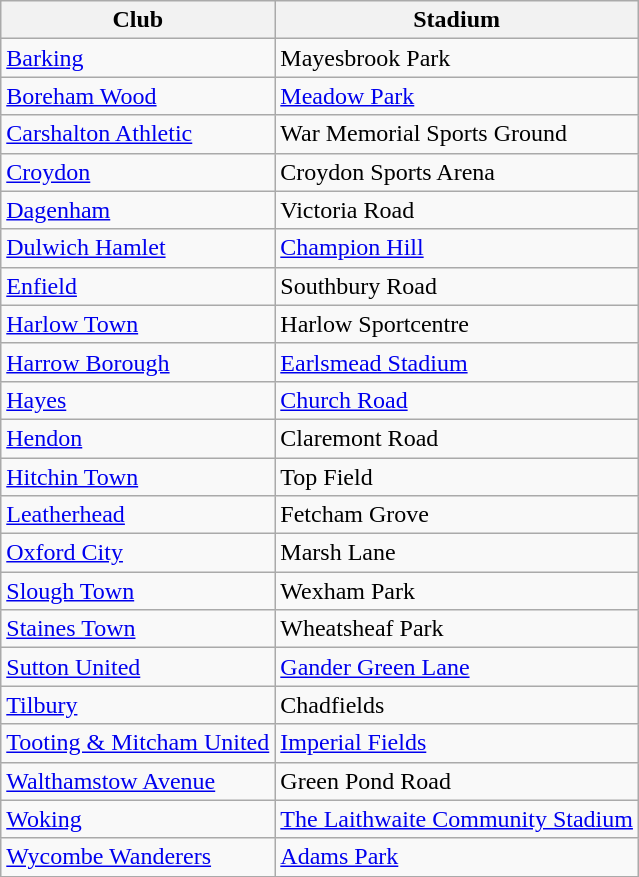<table class="wikitable sortable">
<tr>
<th>Club</th>
<th>Stadium</th>
</tr>
<tr>
<td><a href='#'>Barking</a></td>
<td>Mayesbrook Park</td>
</tr>
<tr>
<td><a href='#'>Boreham Wood</a></td>
<td><a href='#'>Meadow Park</a></td>
</tr>
<tr>
<td><a href='#'>Carshalton Athletic</a></td>
<td>War Memorial Sports Ground</td>
</tr>
<tr>
<td><a href='#'>Croydon</a></td>
<td>Croydon Sports Arena</td>
</tr>
<tr>
<td><a href='#'>Dagenham</a></td>
<td>Victoria Road</td>
</tr>
<tr>
<td><a href='#'>Dulwich Hamlet</a></td>
<td><a href='#'>Champion Hill</a></td>
</tr>
<tr>
<td><a href='#'>Enfield</a></td>
<td>Southbury Road</td>
</tr>
<tr>
<td><a href='#'>Harlow Town</a></td>
<td>Harlow Sportcentre</td>
</tr>
<tr>
<td><a href='#'>Harrow Borough</a></td>
<td><a href='#'>Earlsmead Stadium</a></td>
</tr>
<tr>
<td><a href='#'>Hayes</a></td>
<td><a href='#'>Church Road</a></td>
</tr>
<tr>
<td><a href='#'>Hendon</a></td>
<td>Claremont Road</td>
</tr>
<tr>
<td><a href='#'>Hitchin Town</a></td>
<td>Top Field</td>
</tr>
<tr>
<td><a href='#'>Leatherhead</a></td>
<td>Fetcham Grove</td>
</tr>
<tr>
<td><a href='#'>Oxford City</a></td>
<td>Marsh Lane</td>
</tr>
<tr>
<td><a href='#'>Slough Town</a></td>
<td>Wexham Park</td>
</tr>
<tr>
<td><a href='#'>Staines Town</a></td>
<td>Wheatsheaf Park</td>
</tr>
<tr>
<td><a href='#'>Sutton United</a></td>
<td><a href='#'>Gander Green Lane</a></td>
</tr>
<tr>
<td><a href='#'>Tilbury</a></td>
<td>Chadfields</td>
</tr>
<tr>
<td><a href='#'>Tooting & Mitcham United</a></td>
<td><a href='#'>Imperial Fields</a></td>
</tr>
<tr>
<td><a href='#'>Walthamstow Avenue</a></td>
<td>Green Pond Road</td>
</tr>
<tr>
<td><a href='#'>Woking</a></td>
<td><a href='#'>The Laithwaite Community Stadium</a></td>
</tr>
<tr>
<td><a href='#'>Wycombe Wanderers</a></td>
<td><a href='#'>Adams Park</a></td>
</tr>
</table>
